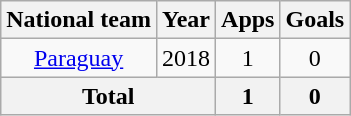<table class="wikitable" style="text-align:center">
<tr>
<th>National team</th>
<th>Year</th>
<th>Apps</th>
<th>Goals</th>
</tr>
<tr>
<td><a href='#'>Paraguay</a></td>
<td>2018</td>
<td>1</td>
<td>0</td>
</tr>
<tr>
<th colspan="2">Total</th>
<th>1</th>
<th>0</th>
</tr>
</table>
